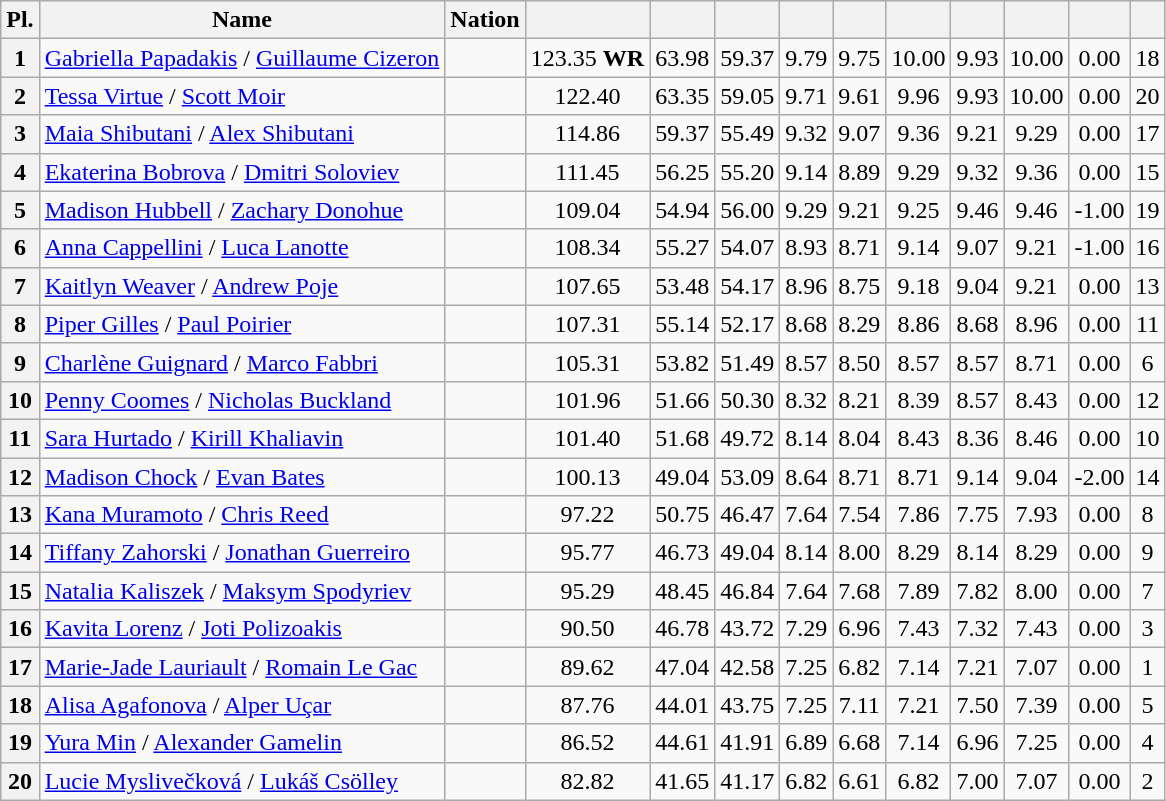<table class="wikitable sortable" style="text-align:center">
<tr>
<th>Pl.</th>
<th>Name</th>
<th>Nation</th>
<th></th>
<th></th>
<th></th>
<th></th>
<th></th>
<th></th>
<th></th>
<th></th>
<th></th>
<th></th>
</tr>
<tr>
<th>1</th>
<td align="left"><a href='#'>Gabriella Papadakis</a> / <a href='#'>Guillaume Cizeron</a></td>
<td align="left"></td>
<td>123.35 <strong>WR</strong></td>
<td>63.98</td>
<td>59.37</td>
<td>9.79</td>
<td>9.75</td>
<td>10.00</td>
<td>9.93</td>
<td>10.00</td>
<td>0.00</td>
<td>18</td>
</tr>
<tr>
<th>2</th>
<td align="left"><a href='#'>Tessa Virtue</a> / <a href='#'>Scott Moir</a></td>
<td align="left"></td>
<td>122.40</td>
<td>63.35</td>
<td>59.05</td>
<td>9.71</td>
<td>9.61</td>
<td>9.96</td>
<td>9.93</td>
<td>10.00</td>
<td>0.00</td>
<td>20</td>
</tr>
<tr>
<th>3</th>
<td align="left"><a href='#'>Maia Shibutani</a> / <a href='#'>Alex Shibutani</a></td>
<td align="left"></td>
<td>114.86</td>
<td>59.37</td>
<td>55.49</td>
<td>9.32</td>
<td>9.07</td>
<td>9.36</td>
<td>9.21</td>
<td>9.29</td>
<td>0.00</td>
<td>17</td>
</tr>
<tr>
<th>4</th>
<td align="left"><a href='#'>Ekaterina Bobrova</a> / <a href='#'>Dmitri Soloviev</a></td>
<td align="left"></td>
<td>111.45</td>
<td>56.25</td>
<td>55.20</td>
<td>9.14</td>
<td>8.89</td>
<td>9.29</td>
<td>9.32</td>
<td>9.36</td>
<td>0.00</td>
<td>15</td>
</tr>
<tr>
<th>5</th>
<td align="left"><a href='#'>Madison Hubbell</a> / <a href='#'>Zachary Donohue</a></td>
<td align="left"></td>
<td>109.04</td>
<td>54.94</td>
<td>56.00</td>
<td>9.29</td>
<td>9.21</td>
<td>9.25</td>
<td>9.46</td>
<td>9.46</td>
<td>-1.00</td>
<td>19</td>
</tr>
<tr>
<th>6</th>
<td align="left"><a href='#'>Anna Cappellini</a> / <a href='#'>Luca Lanotte</a></td>
<td align="left"></td>
<td>108.34</td>
<td>55.27</td>
<td>54.07</td>
<td>8.93</td>
<td>8.71</td>
<td>9.14</td>
<td>9.07</td>
<td>9.21</td>
<td>-1.00</td>
<td>16</td>
</tr>
<tr>
<th>7</th>
<td align="left"><a href='#'>Kaitlyn Weaver</a> / <a href='#'>Andrew Poje</a></td>
<td align="left"></td>
<td>107.65</td>
<td>53.48</td>
<td>54.17</td>
<td>8.96</td>
<td>8.75</td>
<td>9.18</td>
<td>9.04</td>
<td>9.21</td>
<td>0.00</td>
<td>13</td>
</tr>
<tr>
<th>8</th>
<td align="left"><a href='#'>Piper Gilles</a> / <a href='#'>Paul Poirier</a></td>
<td align="left"></td>
<td>107.31</td>
<td>55.14</td>
<td>52.17</td>
<td>8.68</td>
<td>8.29</td>
<td>8.86</td>
<td>8.68</td>
<td>8.96</td>
<td>0.00</td>
<td>11</td>
</tr>
<tr>
<th>9</th>
<td align="left"><a href='#'>Charlène Guignard</a> / <a href='#'>Marco Fabbri</a></td>
<td align="left"></td>
<td>105.31</td>
<td>53.82</td>
<td>51.49</td>
<td>8.57</td>
<td>8.50</td>
<td>8.57</td>
<td>8.57</td>
<td>8.71</td>
<td>0.00</td>
<td>6</td>
</tr>
<tr>
<th>10</th>
<td align="left"><a href='#'>Penny Coomes</a> / <a href='#'>Nicholas Buckland</a></td>
<td align="left"></td>
<td>101.96</td>
<td>51.66</td>
<td>50.30</td>
<td>8.32</td>
<td>8.21</td>
<td>8.39</td>
<td>8.57</td>
<td>8.43</td>
<td>0.00</td>
<td>12</td>
</tr>
<tr>
<th>11</th>
<td align="left"><a href='#'>Sara Hurtado</a> / <a href='#'>Kirill Khaliavin</a></td>
<td align="left"></td>
<td>101.40</td>
<td>51.68</td>
<td>49.72</td>
<td>8.14</td>
<td>8.04</td>
<td>8.43</td>
<td>8.36</td>
<td>8.46</td>
<td>0.00</td>
<td>10</td>
</tr>
<tr>
<th>12</th>
<td align="left"><a href='#'>Madison Chock</a> / <a href='#'>Evan Bates</a></td>
<td align="left"></td>
<td>100.13</td>
<td>49.04</td>
<td>53.09</td>
<td>8.64</td>
<td>8.71</td>
<td>8.71</td>
<td>9.14</td>
<td>9.04</td>
<td>-2.00</td>
<td>14</td>
</tr>
<tr>
<th>13</th>
<td align="left"><a href='#'>Kana Muramoto</a> / <a href='#'>Chris Reed</a></td>
<td align="left"></td>
<td>97.22</td>
<td>50.75</td>
<td>46.47</td>
<td>7.64</td>
<td>7.54</td>
<td>7.86</td>
<td>7.75</td>
<td>7.93</td>
<td>0.00</td>
<td>8</td>
</tr>
<tr>
<th>14</th>
<td align="left"><a href='#'>Tiffany Zahorski</a> / <a href='#'>Jonathan Guerreiro</a></td>
<td align="left"></td>
<td>95.77</td>
<td>46.73</td>
<td>49.04</td>
<td>8.14</td>
<td>8.00</td>
<td>8.29</td>
<td>8.14</td>
<td>8.29</td>
<td>0.00</td>
<td>9</td>
</tr>
<tr>
<th>15</th>
<td align="left"><a href='#'>Natalia Kaliszek</a> / <a href='#'>Maksym Spodyriev</a></td>
<td align="left"></td>
<td>95.29</td>
<td>48.45</td>
<td>46.84</td>
<td>7.64</td>
<td>7.68</td>
<td>7.89</td>
<td>7.82</td>
<td>8.00</td>
<td>0.00</td>
<td>7</td>
</tr>
<tr>
<th>16</th>
<td align="left"><a href='#'>Kavita Lorenz</a> / <a href='#'>Joti Polizoakis</a></td>
<td align="left"></td>
<td>90.50</td>
<td>46.78</td>
<td>43.72</td>
<td>7.29</td>
<td>6.96</td>
<td>7.43</td>
<td>7.32</td>
<td>7.43</td>
<td>0.00</td>
<td>3</td>
</tr>
<tr>
<th>17</th>
<td align="left"><a href='#'>Marie-Jade Lauriault</a> / <a href='#'>Romain Le Gac</a></td>
<td align="left"></td>
<td>89.62</td>
<td>47.04</td>
<td>42.58</td>
<td>7.25</td>
<td>6.82</td>
<td>7.14</td>
<td>7.21</td>
<td>7.07</td>
<td>0.00</td>
<td>1</td>
</tr>
<tr>
<th>18</th>
<td align="left"><a href='#'>Alisa Agafonova</a> / <a href='#'>Alper Uçar</a></td>
<td align="left"></td>
<td>87.76</td>
<td>44.01</td>
<td>43.75</td>
<td>7.25</td>
<td>7.11</td>
<td>7.21</td>
<td>7.50</td>
<td>7.39</td>
<td>0.00</td>
<td>5</td>
</tr>
<tr>
<th>19</th>
<td align="left"><a href='#'>Yura Min</a> / <a href='#'>Alexander Gamelin</a></td>
<td align="left"></td>
<td>86.52</td>
<td>44.61</td>
<td>41.91</td>
<td>6.89</td>
<td>6.68</td>
<td>7.14</td>
<td>6.96</td>
<td>7.25</td>
<td>0.00</td>
<td>4</td>
</tr>
<tr>
<th>20</th>
<td align="left"><a href='#'>Lucie Myslivečková</a> / <a href='#'>Lukáš Csölley</a></td>
<td align="left"></td>
<td>82.82</td>
<td>41.65</td>
<td>41.17</td>
<td>6.82</td>
<td>6.61</td>
<td>6.82</td>
<td>7.00</td>
<td>7.07</td>
<td>0.00</td>
<td>2</td>
</tr>
</table>
